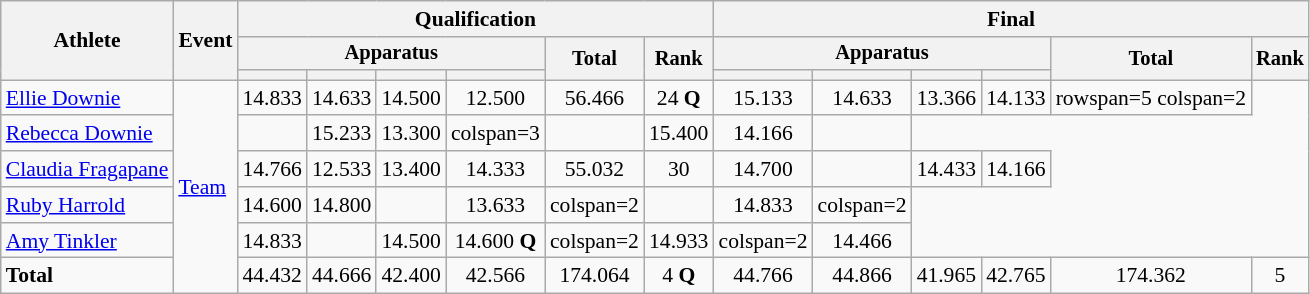<table class="wikitable" style="font-size:90%">
<tr>
<th rowspan=3>Athlete</th>
<th rowspan=3>Event</th>
<th colspan=6>Qualification</th>
<th colspan=6>Final</th>
</tr>
<tr style="font-size:95%">
<th colspan=4>Apparatus</th>
<th rowspan=2>Total</th>
<th rowspan=2>Rank</th>
<th colspan=4>Apparatus</th>
<th rowspan=2>Total</th>
<th rowspan=2>Rank</th>
</tr>
<tr style="font-size:95%">
<th></th>
<th></th>
<th></th>
<th></th>
<th></th>
<th></th>
<th></th>
<th></th>
</tr>
<tr align=center>
<td align=left><a href='#'>Ellie Downie</a></td>
<td align=left rowspan=6><a href='#'>Team</a></td>
<td>14.833</td>
<td>14.633</td>
<td>14.500</td>
<td>12.500</td>
<td>56.466</td>
<td>24 <strong>Q</strong></td>
<td>15.133</td>
<td>14.633</td>
<td>13.366</td>
<td>14.133</td>
<td>rowspan=5 colspan=2 </td>
</tr>
<tr align=center>
<td align=left><a href='#'>Rebecca Downie</a></td>
<td></td>
<td>15.233</td>
<td>13.300</td>
<td>colspan=3 </td>
<td></td>
<td>15.400</td>
<td>14.166</td>
<td></td>
</tr>
<tr align=center>
<td align=left><a href='#'>Claudia Fragapane</a></td>
<td>14.766</td>
<td>12.533</td>
<td>13.400</td>
<td>14.333</td>
<td>55.032</td>
<td>30</td>
<td>14.700</td>
<td></td>
<td>14.433</td>
<td>14.166</td>
</tr>
<tr align=center>
<td align=left><a href='#'>Ruby Harrold</a></td>
<td>14.600</td>
<td>14.800</td>
<td></td>
<td>13.633</td>
<td>colspan=2 </td>
<td></td>
<td>14.833</td>
<td>colspan=2 </td>
</tr>
<tr align=center>
<td align=left><a href='#'>Amy Tinkler</a></td>
<td>14.833</td>
<td></td>
<td>14.500</td>
<td>14.600 <strong>Q</strong></td>
<td>colspan=2 </td>
<td>14.933</td>
<td>colspan=2 </td>
<td>14.466</td>
</tr>
<tr align=center>
<td align=left><strong>Total</strong></td>
<td>44.432</td>
<td>44.666</td>
<td>42.400</td>
<td>42.566</td>
<td>174.064</td>
<td>4 <strong>Q</strong></td>
<td>44.766</td>
<td>44.866</td>
<td>41.965</td>
<td>42.765</td>
<td>174.362</td>
<td>5</td>
</tr>
</table>
